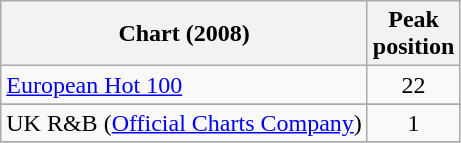<table class="wikitable sortable">
<tr>
<th>Chart (2008)</th>
<th>Peak<br>position</th>
</tr>
<tr>
<td align="left"><a href='#'>European Hot 100</a></td>
<td align="center">22</td>
</tr>
<tr>
</tr>
<tr>
</tr>
<tr>
<td align="left">UK R&B (<a href='#'>Official Charts Company</a>)</td>
<td align="center">1</td>
</tr>
<tr>
</tr>
</table>
